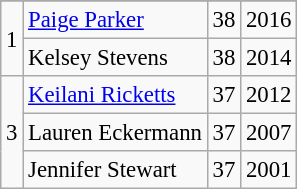<table class="wikitable" style="font-size: 95%; text-align:left;">
<tr>
</tr>
<tr>
<td rowspan=2 align="center">1</td>
<td><a href='#'>Paige Parker</a></td>
<td align="center">38</td>
<td align="center">2016</td>
</tr>
<tr>
<td>Kelsey Stevens</td>
<td align="center">38</td>
<td align="center">2014</td>
</tr>
<tr>
<td rowspan=3 align="center">3</td>
<td><a href='#'>Keilani Ricketts</a></td>
<td align="center">37</td>
<td align="center">2012</td>
</tr>
<tr>
<td>Lauren Eckermann</td>
<td align="center">37</td>
<td align="center">2007</td>
</tr>
<tr>
<td>Jennifer Stewart</td>
<td align="center">37</td>
<td align="center">2001</td>
</tr>
</table>
